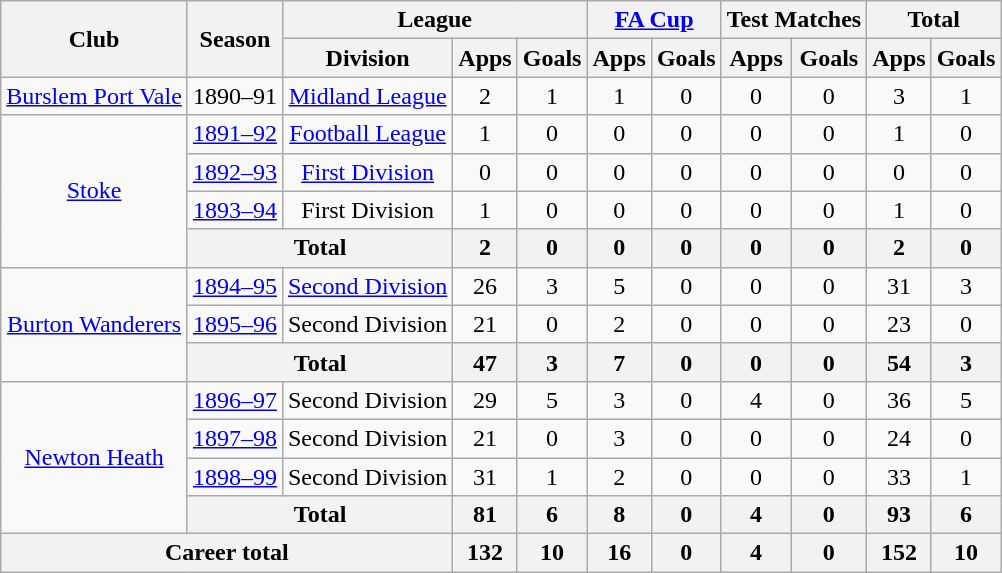<table class="wikitable" style="text-align:center">
<tr>
<th rowspan="2">Club</th>
<th rowspan="2">Season</th>
<th colspan="3">League</th>
<th colspan="2"><a href='#'>FA Cup</a></th>
<th colspan="2">Test Matches</th>
<th colspan="2">Total</th>
</tr>
<tr>
<th>Division</th>
<th>Apps</th>
<th>Goals</th>
<th>Apps</th>
<th>Goals</th>
<th>Apps</th>
<th>Goals</th>
<th>Apps</th>
<th>Goals</th>
</tr>
<tr>
<td><a href='#'>Burslem Port Vale</a></td>
<td>1890–91</td>
<td><a href='#'>Midland League</a></td>
<td>2</td>
<td>1</td>
<td>1</td>
<td>0</td>
<td>0</td>
<td>0</td>
<td>3</td>
<td>1</td>
</tr>
<tr>
<td rowspan="4"><a href='#'>Stoke</a></td>
<td><a href='#'>1891–92</a></td>
<td><a href='#'>Football League</a></td>
<td>1</td>
<td>0</td>
<td>0</td>
<td>0</td>
<td>0</td>
<td>0</td>
<td>1</td>
<td>0</td>
</tr>
<tr>
<td><a href='#'>1892–93</a></td>
<td><a href='#'>First Division</a></td>
<td>0</td>
<td>0</td>
<td>0</td>
<td>0</td>
<td>0</td>
<td>0</td>
<td>0</td>
<td>0</td>
</tr>
<tr>
<td><a href='#'>1893–94</a></td>
<td>First Division</td>
<td>1</td>
<td>0</td>
<td>0</td>
<td>0</td>
<td>0</td>
<td>0</td>
<td>1</td>
<td>0</td>
</tr>
<tr>
<th colspan="2">Total</th>
<th>2</th>
<th>0</th>
<th>0</th>
<th>0</th>
<th>0</th>
<th>0</th>
<th>2</th>
<th>0</th>
</tr>
<tr>
<td rowspan="3"><a href='#'>Burton Wanderers</a></td>
<td><a href='#'>1894–95</a></td>
<td><a href='#'>Second Division</a></td>
<td>26</td>
<td>3</td>
<td>5</td>
<td>0</td>
<td>0</td>
<td>0</td>
<td>31</td>
<td>3</td>
</tr>
<tr>
<td><a href='#'>1895–96</a></td>
<td>Second Division</td>
<td>21</td>
<td>0</td>
<td>2</td>
<td>0</td>
<td>0</td>
<td>0</td>
<td>23</td>
<td>0</td>
</tr>
<tr>
<th colspan="2">Total</th>
<th>47</th>
<th>3</th>
<th>7</th>
<th>0</th>
<th>0</th>
<th>0</th>
<th>54</th>
<th>3</th>
</tr>
<tr>
<td rowspan="4"><a href='#'>Newton Heath</a></td>
<td><a href='#'>1896–97</a></td>
<td>Second Division</td>
<td>29</td>
<td>5</td>
<td>3</td>
<td>0</td>
<td>4</td>
<td>0</td>
<td>36</td>
<td>5</td>
</tr>
<tr>
<td><a href='#'>1897–98</a></td>
<td>Second Division</td>
<td>21</td>
<td>0</td>
<td>3</td>
<td>0</td>
<td>0</td>
<td>0</td>
<td>24</td>
<td>0</td>
</tr>
<tr>
<td><a href='#'>1898–99</a></td>
<td>Second Division</td>
<td>31</td>
<td>1</td>
<td>2</td>
<td>0</td>
<td>0</td>
<td>0</td>
<td>33</td>
<td>1</td>
</tr>
<tr>
<th colspan="2">Total</th>
<th>81</th>
<th>6</th>
<th>8</th>
<th>0</th>
<th>4</th>
<th>0</th>
<th>93</th>
<th>6</th>
</tr>
<tr>
<th colspan=3>Career total</th>
<th>132</th>
<th>10</th>
<th>16</th>
<th>0</th>
<th>4</th>
<th>0</th>
<th>152</th>
<th>10</th>
</tr>
</table>
